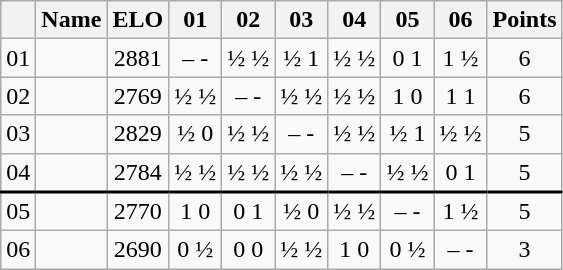<table class="wikitable" style="text-align:center;">
<tr>
<th></th>
<th>Name</th>
<th>ELO</th>
<th>01</th>
<th>02</th>
<th>03</th>
<th>04</th>
<th>05</th>
<th>06</th>
<th>Points</th>
</tr>
<tr>
<td>01</td>
<td style="text-align:left;" data-sort-value="Carlsen"></td>
<td>2881</td>
<td>– -</td>
<td>½ ½</td>
<td>½ 1</td>
<td>½ ½</td>
<td>0 1</td>
<td>1 ½</td>
<td>6</td>
</tr>
<tr>
<td>02</td>
<td style="text-align:left;" data-sort-value="Artemiev"></td>
<td>2769</td>
<td>½ ½</td>
<td>– -</td>
<td>½ ½</td>
<td>½ ½</td>
<td>1 0</td>
<td>1 1</td>
<td>6</td>
</tr>
<tr>
<td>03</td>
<td style="text-align:left;" data-sort-value="Nakamura"></td>
<td>2829</td>
<td>½ 0</td>
<td>½ ½</td>
<td>– -</td>
<td>½ ½</td>
<td>½ 1</td>
<td>½ ½</td>
<td>5</td>
</tr>
<tr>
<td>04</td>
<td style="text-align:left;" data-sort-value="Grischuk"></td>
<td>2784</td>
<td>½ ½</td>
<td>½ ½</td>
<td>½ ½</td>
<td>– -</td>
<td>½ ½</td>
<td>0 1</td>
<td>5</td>
</tr>
<tr>
<td style="border-top: 2px solid #000000;">05</td>
<td style="text-align:left; border-top: 2px solid #000000;" data-sort-value="Dubov"></td>
<td style="border-top: 2px solid #000000;">2770</td>
<td style="border-top: 2px solid #000000;">1 0</td>
<td style="border-top: 2px solid #000000;">0 1</td>
<td style="border-top: 2px solid #000000;">½ 0</td>
<td style="border-top: 2px solid #000000;">½ ½</td>
<td style="border-top: 2px solid #000000;">– -</td>
<td style="border-top: 2px solid #000000;">1 ½</td>
<td style="border-top: 2px solid #000000;">5</td>
</tr>
<tr>
<td>06</td>
<td style="text-align:left;" data-sort-value="Harikrishna"></td>
<td>2690</td>
<td>0 ½</td>
<td>0 0</td>
<td>½ ½</td>
<td>1 0</td>
<td>0 ½</td>
<td>– -</td>
<td>3</td>
</tr>
</table>
